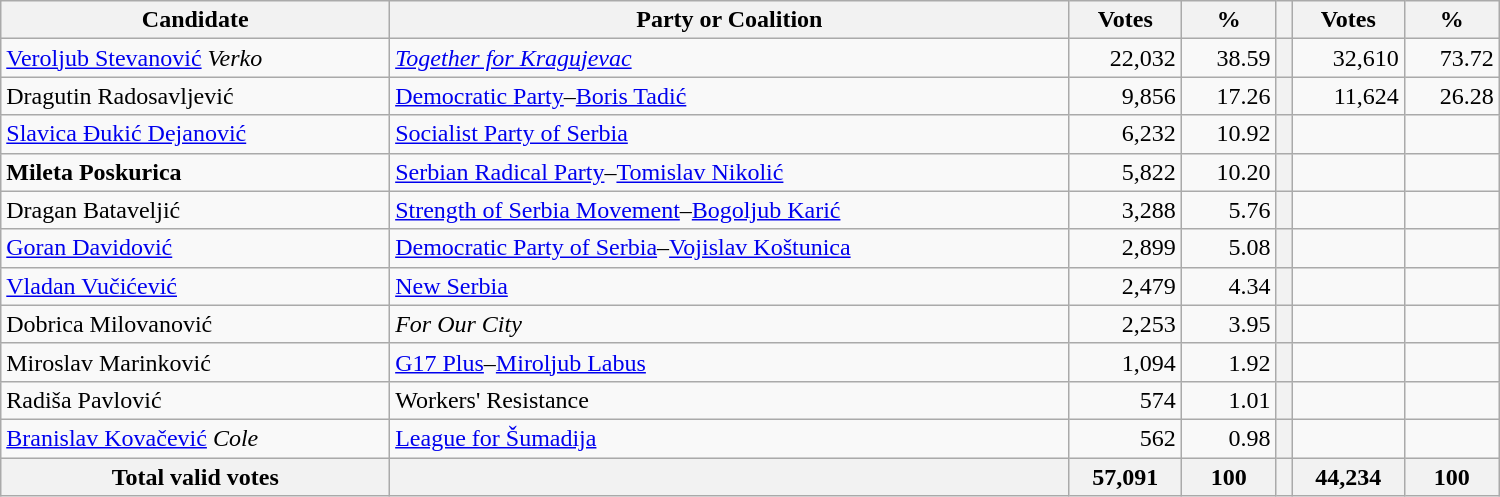<table style="width:1000px;" class="wikitable">
<tr>
<th>Candidate</th>
<th>Party or Coalition</th>
<th>Votes</th>
<th>%</th>
<th></th>
<th>Votes</th>
<th>%</th>
</tr>
<tr>
<td align="left"><a href='#'>Veroljub Stevanović</a> <em>Verko</em></td>
<td align="left"><em><a href='#'>Together for Kragujevac</a></em></td>
<td align="right">22,032</td>
<td align="right">38.59</td>
<th align="left"></th>
<td align="right">32,610</td>
<td align="right">73.72</td>
</tr>
<tr>
<td align="left">Dragutin Radosavljević</td>
<td align="left"><a href='#'>Democratic Party</a>–<a href='#'>Boris Tadić</a></td>
<td align="right">9,856</td>
<td align="right">17.26</td>
<th align="left"></th>
<td align="right">11,624</td>
<td align="right">26.28</td>
</tr>
<tr>
<td align="left"><a href='#'>Slavica Đukić Dejanović</a></td>
<td align="left"><a href='#'>Socialist Party of Serbia</a></td>
<td align="right">6,232</td>
<td align="right">10.92</td>
<th align="left"></th>
<td align="right"></td>
<td align="right"></td>
</tr>
<tr>
<td align="left"><strong>Mileta Poskurica</strong></td>
<td align="left"><a href='#'>Serbian Radical Party</a>–<a href='#'>Tomislav Nikolić</a></td>
<td align="right">5,822</td>
<td align="right">10.20</td>
<th align="left"></th>
<td align="right"></td>
<td align="right"></td>
</tr>
<tr>
<td align="left">Dragan Bataveljić</td>
<td align="left"><a href='#'>Strength of Serbia Movement</a>–<a href='#'>Bogoljub Karić</a></td>
<td align="right">3,288</td>
<td align="right">5.76</td>
<th align="left"></th>
<td align="right"></td>
<td align="right"></td>
</tr>
<tr>
<td align="left"><a href='#'>Goran Davidović</a></td>
<td align="left"><a href='#'>Democratic Party of Serbia</a>–<a href='#'>Vojislav Koštunica</a></td>
<td align="right">2,899</td>
<td align="right">5.08</td>
<th align="left"></th>
<td align="right"></td>
<td align="right"></td>
</tr>
<tr>
<td align="left"><a href='#'>Vladan Vučićević</a></td>
<td align="left"><a href='#'>New Serbia</a></td>
<td align="right">2,479</td>
<td align="right">4.34</td>
<th align="left"></th>
<td align="right"></td>
<td align="right"></td>
</tr>
<tr>
<td align="left">Dobrica Milovanović</td>
<td align="left"><em>For Our City</em></td>
<td align="right">2,253</td>
<td align="right">3.95</td>
<th align="left"></th>
<td align="right"></td>
<td align="right"></td>
</tr>
<tr>
<td align="left">Miroslav Marinković</td>
<td align="left"><a href='#'>G17 Plus</a>–<a href='#'>Miroljub Labus</a></td>
<td align="right">1,094</td>
<td align="right">1.92</td>
<th align="left"></th>
<td align="right"></td>
<td align="right"></td>
</tr>
<tr>
<td align="left">Radiša Pavlović</td>
<td align="left">Workers' Resistance</td>
<td align="right">574</td>
<td align="right">1.01</td>
<th align="left"></th>
<td align="right"></td>
<td align="right"></td>
</tr>
<tr>
<td align="left"><a href='#'>Branislav Kovačević</a> <em>Cole</em></td>
<td align="left"><a href='#'>League for Šumadija</a></td>
<td align="right">562</td>
<td align="right">0.98</td>
<th align="left"></th>
<td align="right"></td>
<td align="right"></td>
</tr>
<tr>
<th align="left">Total valid votes</th>
<th align="left"></th>
<th align="right">57,091</th>
<th align="right">100</th>
<th align="left"></th>
<th align="right">44,234</th>
<th align="right">100</th>
</tr>
</table>
